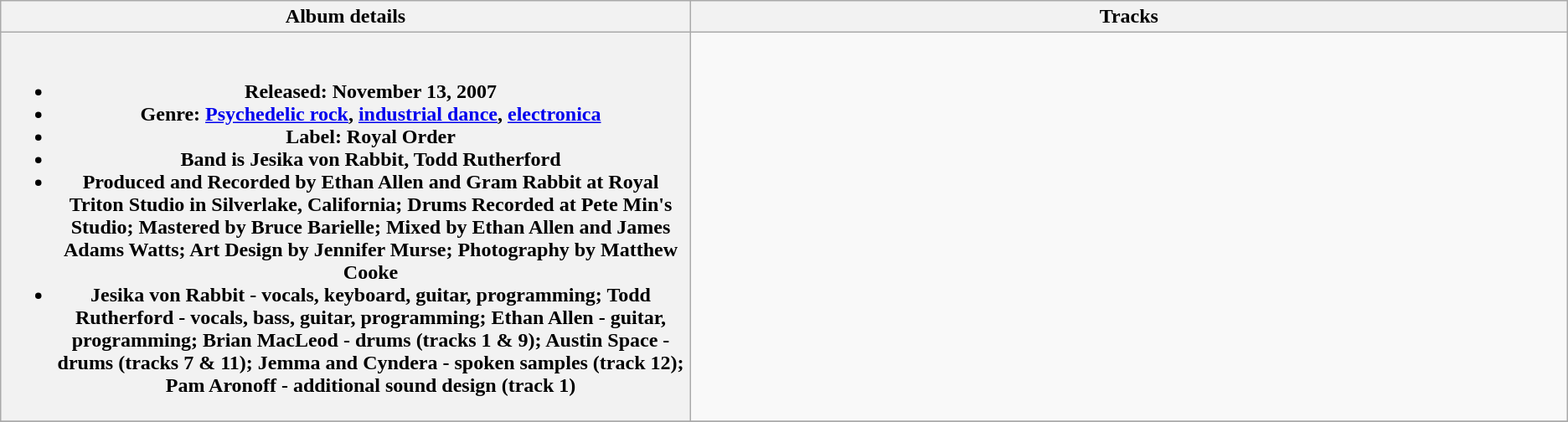<table class="wikitable plainrowheaders" style="text-align:left;">
<tr>
<th style="width:35em;">Album details</th>
<th style="width:45em;">Tracks</th>
</tr>
<tr>
<th scope="row"><br><ul><li>Released: November 13, 2007</li><li>Genre: <a href='#'>Psychedelic rock</a>, <a href='#'>industrial dance</a>, <a href='#'>electronica</a></li><li>Label: Royal Order</li><li>Band is Jesika von Rabbit, Todd Rutherford</li><li>Produced and Recorded by Ethan Allen and Gram Rabbit at Royal Triton Studio in Silverlake, California; Drums Recorded at Pete Min's Studio; Mastered by Bruce Barielle; Mixed by Ethan Allen and James Adams Watts; Art Design by Jennifer Murse; Photography by Matthew Cooke</li><li>Jesika von Rabbit - vocals, keyboard, guitar, programming; Todd Rutherford - vocals, bass, guitar, programming; Ethan Allen - guitar, programming; Brian MacLeod - drums (tracks 1 & 9); Austin Space - drums (tracks 7 & 11); Jemma and Cyndera - spoken samples (track 12); Pam Aronoff - additional sound design (track 1)</li></ul></th>
<td><br></td>
</tr>
<tr>
</tr>
</table>
